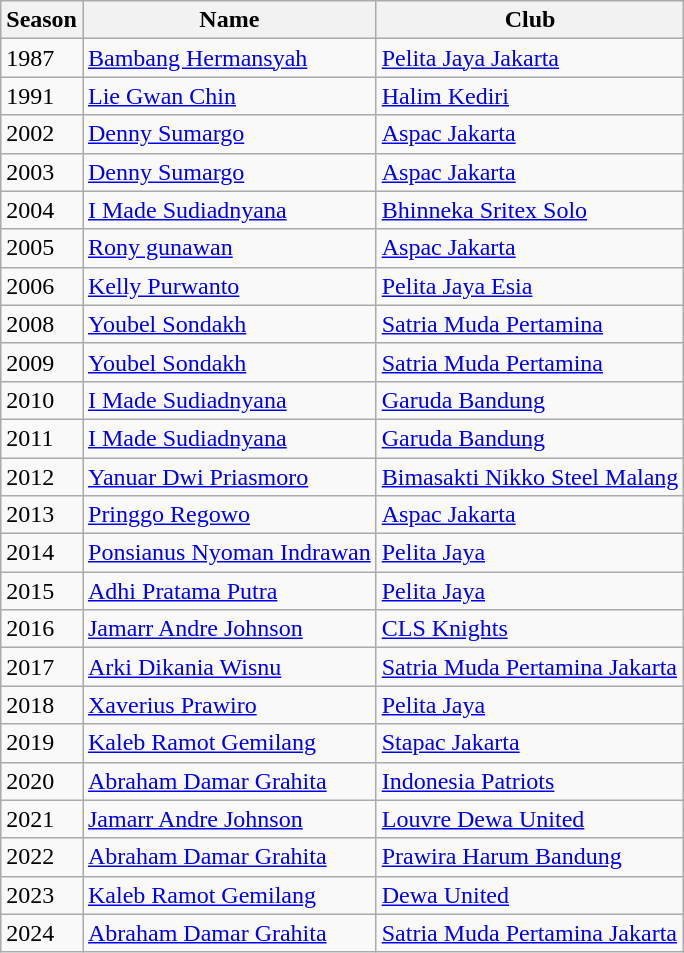<table class="wikitable">
<tr>
<th>Season</th>
<th>Name</th>
<th>Club</th>
</tr>
<tr>
<td>1987</td>
<td> <a href='#'>Bambang Hermansyah</a></td>
<td><a href='#'>Pelita Jaya Jakarta</a></td>
</tr>
<tr>
<td>1991</td>
<td> <a href='#'>Lie Gwan Chin</a></td>
<td><a href='#'>Halim Kediri</a></td>
</tr>
<tr>
<td>2002</td>
<td> <a href='#'>Denny Sumargo</a></td>
<td><a href='#'>Aspac Jakarta</a></td>
</tr>
<tr>
<td>2003</td>
<td> <a href='#'>Denny Sumargo</a></td>
<td><a href='#'>Aspac Jakarta</a></td>
</tr>
<tr>
<td>2004</td>
<td> <a href='#'>I Made Sudiadnyana</a></td>
<td><a href='#'>Bhinneka Sritex Solo</a></td>
</tr>
<tr>
<td>2005</td>
<td> <a href='#'>Rony gunawan</a></td>
<td><a href='#'>Aspac Jakarta</a></td>
</tr>
<tr>
<td>2006</td>
<td> <a href='#'>Kelly Purwanto</a></td>
<td><a href='#'>Pelita Jaya Esia</a></td>
</tr>
<tr>
<td>2008</td>
<td> <a href='#'>Youbel Sondakh</a></td>
<td><a href='#'>Satria Muda Pertamina</a></td>
</tr>
<tr>
<td>2009</td>
<td> <a href='#'>Youbel Sondakh</a></td>
<td><a href='#'>Satria Muda Pertamina</a></td>
</tr>
<tr>
<td>2010</td>
<td> <a href='#'>I Made Sudiadnyana</a></td>
<td><a href='#'>Garuda Bandung</a></td>
</tr>
<tr>
<td>2011</td>
<td> <a href='#'>I Made Sudiadnyana</a></td>
<td><a href='#'>Garuda Bandung</a></td>
</tr>
<tr>
<td>2012</td>
<td> <a href='#'>Yanuar Dwi Priasmoro</a></td>
<td><a href='#'>Bimasakti Nikko Steel Malang</a></td>
</tr>
<tr>
<td>2013</td>
<td> <a href='#'>Pringgo Regowo</a></td>
<td><a href='#'>Aspac Jakarta</a></td>
</tr>
<tr>
<td>2014</td>
<td> <a href='#'>Ponsianus Nyoman Indrawan</a></td>
<td><a href='#'>Pelita Jaya</a></td>
</tr>
<tr>
<td>2015</td>
<td> <a href='#'>Adhi Pratama Putra</a></td>
<td><a href='#'>Pelita Jaya</a></td>
</tr>
<tr>
<td>2016</td>
<td><a href='#'>Jamarr Andre Johnson</a></td>
<td><a href='#'>CLS Knights</a></td>
</tr>
<tr>
<td>2017</td>
<td>  <a href='#'>Arki Dikania Wisnu</a></td>
<td><a href='#'>Satria Muda Pertamina Jakarta</a></td>
</tr>
<tr>
<td>2018</td>
<td> <a href='#'>Xaverius Prawiro</a></td>
<td><a href='#'>Pelita Jaya</a></td>
</tr>
<tr>
<td>2019</td>
<td> <a href='#'>Kaleb Ramot Gemilang</a></td>
<td><a href='#'>Stapac Jakarta</a></td>
</tr>
<tr>
<td>2020</td>
<td> <a href='#'>Abraham Damar Grahita</a></td>
<td><a href='#'>Indonesia Patriots</a></td>
</tr>
<tr>
<td>2021</td>
<td> <a href='#'>Jamarr Andre Johnson</a></td>
<td><a href='#'>Louvre Dewa United</a></td>
</tr>
<tr>
<td>2022</td>
<td> <a href='#'>Abraham Damar Grahita</a></td>
<td><a href='#'>Prawira Harum Bandung</a></td>
</tr>
<tr>
<td>2023</td>
<td> <a href='#'>Kaleb Ramot Gemilang</a></td>
<td><a href='#'>Dewa United</a></td>
</tr>
<tr>
<td>2024</td>
<td> <a href='#'>Abraham Damar Grahita</a></td>
<td><a href='#'>Satria Muda Pertamina Jakarta</a></td>
</tr>
</table>
